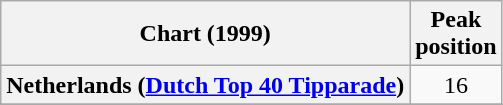<table class="wikitable sortable plainrowheaders" style="text-align:center">
<tr>
<th scope="col">Chart (1999)</th>
<th scope="col">Peak<br>position</th>
</tr>
<tr>
<th scope="row">Netherlands (<a href='#'>Dutch Top 40 Tipparade</a>)</th>
<td>16</td>
</tr>
<tr>
</tr>
<tr>
</tr>
</table>
